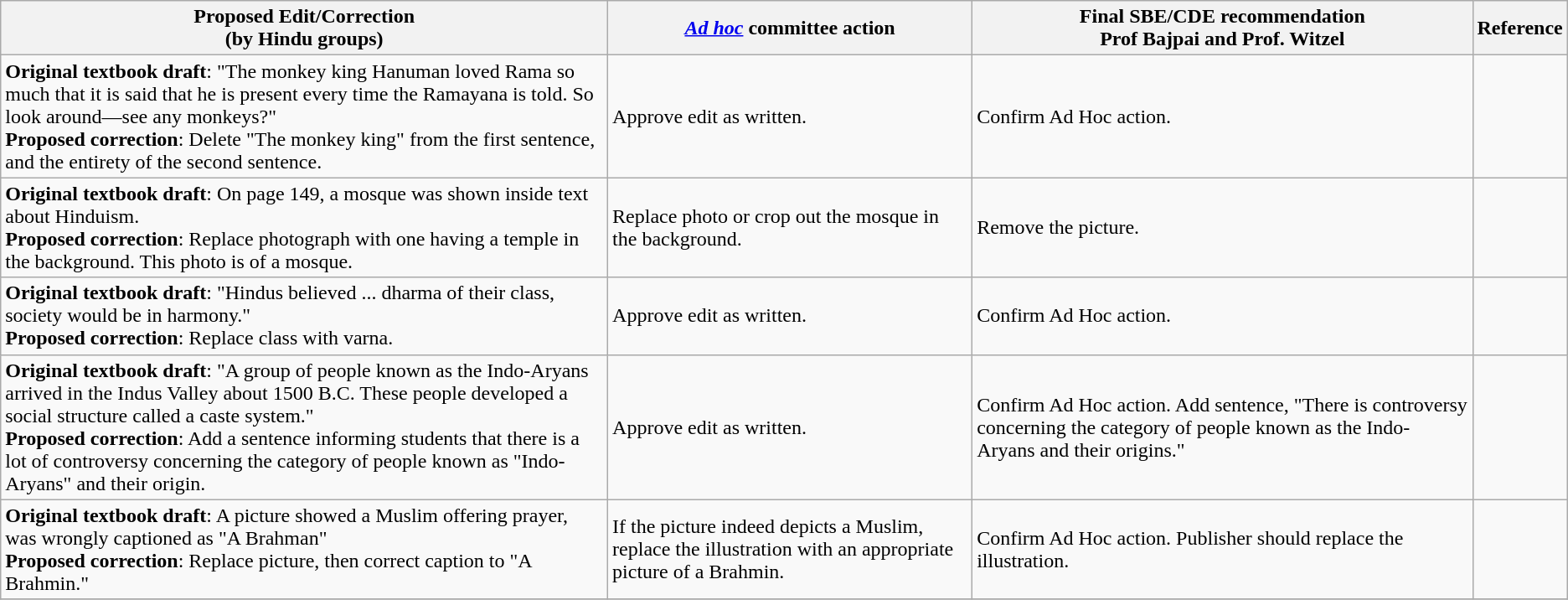<table class="wikitable">
<tr>
<th>Proposed Edit/Correction<br>(by Hindu groups)</th>
<th><em><a href='#'>Ad hoc</a></em> committee action</th>
<th>Final SBE/CDE recommendation<br>Prof Bajpai and Prof. Witzel</th>
<th>Reference</th>
</tr>
<tr>
<td><strong>Original textbook draft</strong>: "The monkey king Hanuman loved Rama so much that it is said that he is present every time the Ramayana is told. So look around—see any monkeys?"<br><strong>Proposed correction</strong>: Delete "The monkey king" from the first sentence, and the entirety of the second sentence.</td>
<td>Approve edit as written.</td>
<td>Confirm Ad Hoc action.</td>
<td></td>
</tr>
<tr>
<td><strong>Original textbook draft</strong>: On page 149, a mosque was shown inside text about Hinduism.<br><strong>Proposed correction</strong>: Replace photograph with one having a temple in the background. This photo is of a mosque.</td>
<td>Replace photo or crop out the mosque in the background.</td>
<td>Remove the picture.</td>
<td></td>
</tr>
<tr>
<td><strong>Original textbook draft</strong>: "Hindus believed ... dharma of their class, society would be in harmony."<br><strong>Proposed correction</strong>: Replace class with varna.</td>
<td>Approve edit as written.</td>
<td>Confirm Ad Hoc action.</td>
<td></td>
</tr>
<tr>
<td><strong>Original textbook draft</strong>: "A group of people known as the Indo-Aryans arrived in the Indus Valley about 1500 B.C. These people developed a social structure called a caste system."<br><strong>Proposed correction</strong>: Add a sentence informing students that there is a lot of controversy concerning the category of people known as "Indo-Aryans" and their origin.</td>
<td>Approve edit as written.</td>
<td>Confirm Ad Hoc action. Add sentence, "There is controversy concerning the category of people known as the Indo- Aryans and their origins."</td>
<td></td>
</tr>
<tr>
<td><strong>Original textbook draft</strong>: A picture showed a Muslim offering prayer, was wrongly captioned as "A Brahman"<br><strong>Proposed correction</strong>: Replace picture, then correct caption to "A Brahmin."</td>
<td>If the picture indeed depicts a Muslim, replace the illustration with an appropriate picture of a Brahmin.</td>
<td>Confirm Ad Hoc action. Publisher should replace the illustration.</td>
<td></td>
</tr>
<tr>
</tr>
</table>
